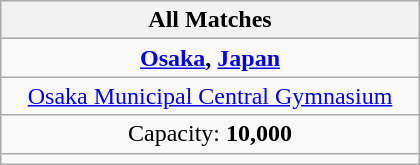<table class="wikitable" style="text-align:center" width=280>
<tr>
<th>All Matches</th>
</tr>
<tr>
<td><strong><a href='#'>Osaka</a>, <a href='#'>Japan</a></strong></td>
</tr>
<tr>
<td><a href='#'>Osaka Municipal Central Gymnasium</a></td>
</tr>
<tr>
<td>Capacity: <strong>10,000</strong></td>
</tr>
<tr>
<td></td>
</tr>
</table>
